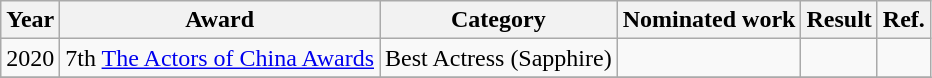<table class="wikitable">
<tr>
<th>Year</th>
<th>Award</th>
<th>Category</th>
<th>Nominated work</th>
<th>Result</th>
<th>Ref.</th>
</tr>
<tr>
<td>2020</td>
<td>7th <a href='#'>The Actors of China Awards</a></td>
<td>Best Actress (Sapphire)</td>
<td></td>
<td></td>
<td></td>
</tr>
<tr>
</tr>
</table>
